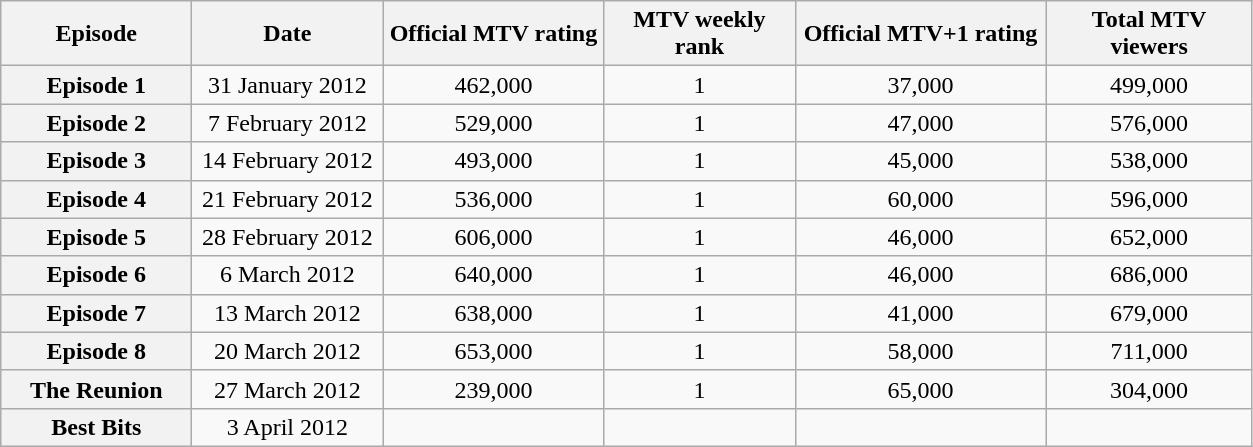<table class="wikitable sortable" style="text-align:center">
<tr>
<th scope="col" style="width:120px;">Episode</th>
<th scope="col" style="width:120px;">Date</th>
<th scope="col" style="width:140px;">Official MTV rating</th>
<th scope="col" style="width:120px;">MTV weekly rank</th>
<th scope="col" style="width:160px;">Official MTV+1 rating</th>
<th scope="col" style="width:130px;">Total MTV viewers</th>
</tr>
<tr>
<th scope="row">Episode 1</th>
<td>31 January 2012</td>
<td>462,000</td>
<td>1</td>
<td>37,000</td>
<td>499,000</td>
</tr>
<tr>
<th scope="row">Episode 2</th>
<td>7 February 2012</td>
<td>529,000</td>
<td>1</td>
<td>47,000</td>
<td>576,000</td>
</tr>
<tr>
<th scope="row">Episode 3</th>
<td>14 February 2012</td>
<td>493,000</td>
<td>1</td>
<td>45,000</td>
<td>538,000</td>
</tr>
<tr>
<th scope="row">Episode 4</th>
<td>21 February 2012</td>
<td>536,000</td>
<td>1</td>
<td>60,000</td>
<td>596,000</td>
</tr>
<tr>
<th scope="row">Episode 5</th>
<td>28 February 2012</td>
<td>606,000</td>
<td>1</td>
<td>46,000</td>
<td>652,000</td>
</tr>
<tr>
<th scope="row">Episode 6</th>
<td>6 March 2012</td>
<td>640,000</td>
<td>1</td>
<td>46,000</td>
<td>686,000</td>
</tr>
<tr>
<th scope="row">Episode 7</th>
<td>13 March 2012</td>
<td>638,000</td>
<td>1</td>
<td>41,000</td>
<td>679,000</td>
</tr>
<tr>
<th scope="row">Episode 8</th>
<td>20 March 2012</td>
<td>653,000</td>
<td>1</td>
<td>58,000</td>
<td>711,000</td>
</tr>
<tr>
<th scope="row">The Reunion</th>
<td>27 March 2012</td>
<td>239,000</td>
<td>1</td>
<td>65,000</td>
<td>304,000</td>
</tr>
<tr>
<th scope="row">Best Bits</th>
<td>3 April 2012</td>
<td></td>
<td></td>
<td></td>
<td></td>
</tr>
</table>
